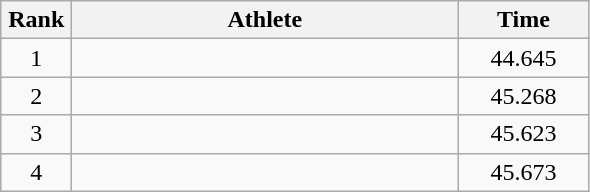<table class=wikitable style="text-align:center">
<tr>
<th width=40>Rank</th>
<th width=250>Athlete</th>
<th width=80>Time</th>
</tr>
<tr>
<td>1</td>
<td align=left></td>
<td>44.645</td>
</tr>
<tr>
<td>2</td>
<td align=left></td>
<td>45.268</td>
</tr>
<tr>
<td>3</td>
<td align=left></td>
<td>45.623</td>
</tr>
<tr>
<td>4</td>
<td align=left></td>
<td>45.673</td>
</tr>
</table>
